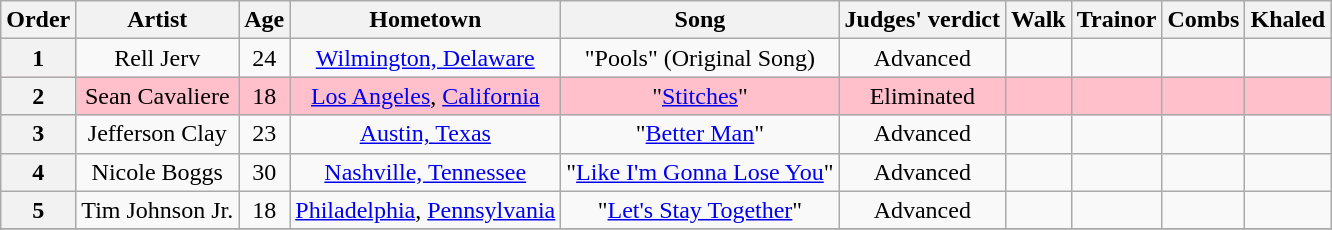<table class="wikitable plainrowheaders" style="text-align: center;">
<tr>
<th>Order</th>
<th>Artist</th>
<th>Age</th>
<th>Hometown</th>
<th>Song</th>
<th>Judges' verdict</th>
<th>Walk</th>
<th>Trainor</th>
<th>Combs</th>
<th>Khaled</th>
</tr>
<tr>
<th>1</th>
<td>Rell Jerv</td>
<td>24</td>
<td><a href='#'>Wilmington, Delaware</a></td>
<td>"Pools" (Original Song)</td>
<td>Advanced</td>
<td style="text-align:center;"></td>
<td style="text-align:center;"></td>
<td style="text-align:center;"></td>
<td style="text-align:center;"></td>
</tr>
<tr style="background:pink;">
<th>2</th>
<td>Sean Cavaliere</td>
<td>18</td>
<td><a href='#'>Los Angeles</a>, <a href='#'>California</a></td>
<td>"<a href='#'>Stitches</a>"</td>
<td>Eliminated</td>
<td style="text-align:center;"></td>
<td style="text-align:center;"></td>
<td style="text-align:center;"></td>
<td style="text-align:center;"></td>
</tr>
<tr>
<th>3</th>
<td>Jefferson Clay</td>
<td>23</td>
<td><a href='#'>Austin, Texas</a></td>
<td>"<a href='#'>Better Man</a>"</td>
<td>Advanced</td>
<td style="text-align:center;"></td>
<td style="text-align:center;"></td>
<td style="text-align:center;"></td>
<td style="text-align:center;"></td>
</tr>
<tr>
<th>4</th>
<td>Nicole Boggs</td>
<td>30</td>
<td><a href='#'>Nashville, Tennessee</a></td>
<td>"<a href='#'>Like I'm Gonna Lose You</a>"</td>
<td>Advanced</td>
<td style="text-align:center;"></td>
<td style="text-align:center;"></td>
<td style="text-align:center;"></td>
<td style="text-align:center;"></td>
</tr>
<tr>
<th>5</th>
<td>Tim Johnson Jr.</td>
<td>18</td>
<td><a href='#'>Philadelphia</a>, <a href='#'>Pennsylvania</a></td>
<td>"<a href='#'>Let's Stay Together</a>"</td>
<td>Advanced</td>
<td style="text-align:center;"></td>
<td style="text-align:center;"></td>
<td style="text-align:center;"></td>
<td style="text-align:center;"></td>
</tr>
<tr>
</tr>
</table>
